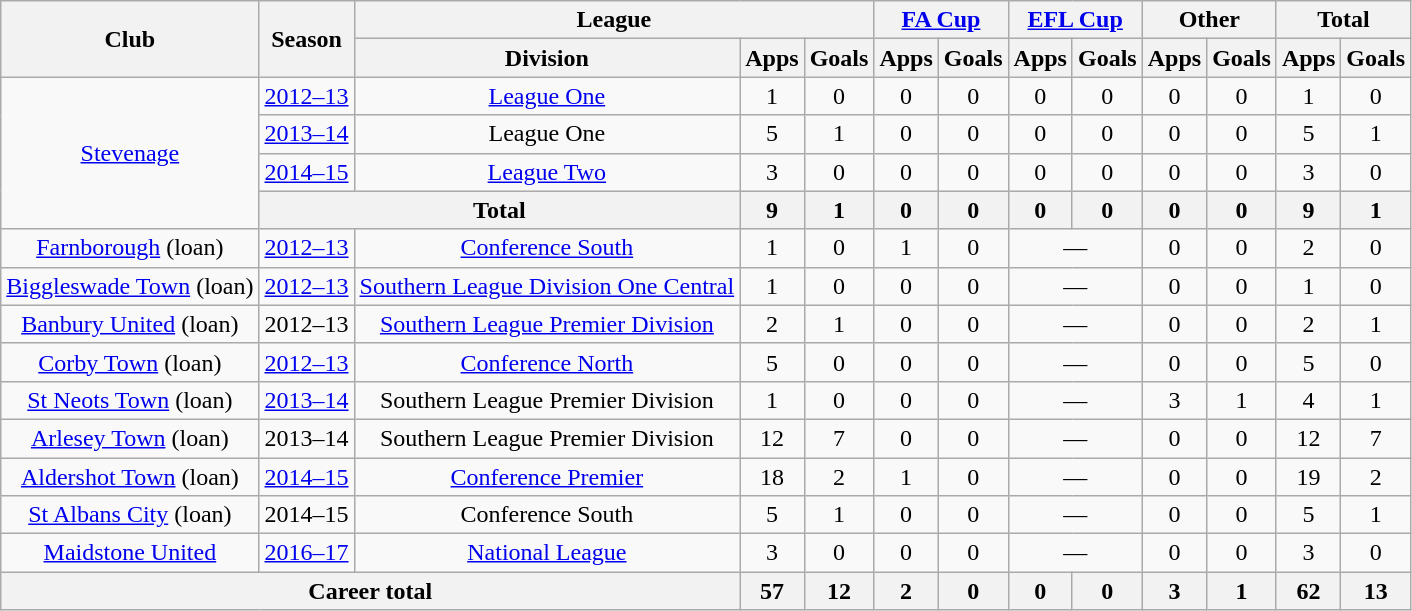<table class="wikitable" style="text-align: center;">
<tr>
<th rowspan="2">Club</th>
<th rowspan="2">Season</th>
<th colspan="3">League</th>
<th colspan="2"><a href='#'>FA Cup</a></th>
<th colspan="2"><a href='#'>EFL Cup</a></th>
<th colspan="2">Other</th>
<th colspan="2">Total</th>
</tr>
<tr>
<th>Division</th>
<th>Apps</th>
<th>Goals</th>
<th>Apps</th>
<th>Goals</th>
<th>Apps</th>
<th>Goals</th>
<th>Apps</th>
<th>Goals</th>
<th>Apps</th>
<th>Goals</th>
</tr>
<tr>
<td rowspan="4" valign="center"><a href='#'>Stevenage</a></td>
<td><a href='#'>2012–13</a></td>
<td><a href='#'>League One</a></td>
<td>1</td>
<td>0</td>
<td>0</td>
<td>0</td>
<td>0</td>
<td>0</td>
<td>0</td>
<td>0</td>
<td>1</td>
<td>0</td>
</tr>
<tr>
<td><a href='#'>2013–14</a></td>
<td>League One</td>
<td>5</td>
<td>1</td>
<td>0</td>
<td>0</td>
<td>0</td>
<td>0</td>
<td>0</td>
<td>0</td>
<td>5</td>
<td>1</td>
</tr>
<tr>
<td><a href='#'>2014–15</a></td>
<td><a href='#'>League Two</a></td>
<td>3</td>
<td>0</td>
<td>0</td>
<td>0</td>
<td>0</td>
<td>0</td>
<td>0</td>
<td>0</td>
<td>3</td>
<td>0</td>
</tr>
<tr>
<th colspan="2">Total</th>
<th>9</th>
<th>1</th>
<th>0</th>
<th>0</th>
<th>0</th>
<th>0</th>
<th>0</th>
<th>0</th>
<th>9</th>
<th>1</th>
</tr>
<tr>
<td rowspan="1" valign="center"><a href='#'>Farnborough</a> (loan)</td>
<td><a href='#'>2012–13</a></td>
<td><a href='#'>Conference South</a></td>
<td>1</td>
<td>0</td>
<td>1</td>
<td>0</td>
<td colspan="2">—</td>
<td>0</td>
<td>0</td>
<td>2</td>
<td>0</td>
</tr>
<tr>
<td rowspan="1" valign="center"><a href='#'>Biggleswade Town</a> (loan)</td>
<td><a href='#'>2012–13</a></td>
<td><a href='#'>Southern League Division One Central</a></td>
<td>1</td>
<td>0</td>
<td>0</td>
<td>0</td>
<td colspan="2">—</td>
<td>0</td>
<td>0</td>
<td>1</td>
<td>0</td>
</tr>
<tr>
<td rowspan="1" valign="center"><a href='#'>Banbury United</a> (loan)</td>
<td>2012–13</td>
<td><a href='#'>Southern League Premier Division</a></td>
<td>2</td>
<td>1</td>
<td>0</td>
<td>0</td>
<td colspan="2">—</td>
<td>0</td>
<td>0</td>
<td>2</td>
<td>1</td>
</tr>
<tr>
<td rowspan="1" valign="center"><a href='#'>Corby Town</a> (loan)</td>
<td><a href='#'>2012–13</a></td>
<td><a href='#'>Conference North</a></td>
<td>5</td>
<td>0</td>
<td>0</td>
<td>0</td>
<td colspan="2">—</td>
<td>0</td>
<td>0</td>
<td>5</td>
<td>0</td>
</tr>
<tr>
<td rowspan="1" valign="center"><a href='#'>St Neots Town</a> (loan)</td>
<td><a href='#'>2013–14</a></td>
<td>Southern League Premier Division</td>
<td>1</td>
<td>0</td>
<td>0</td>
<td>0</td>
<td colspan="2">—</td>
<td>3</td>
<td>1</td>
<td>4</td>
<td>1</td>
</tr>
<tr>
<td rowspan="1" valign="center"><a href='#'>Arlesey Town</a> (loan)</td>
<td>2013–14</td>
<td>Southern League Premier Division</td>
<td>12</td>
<td>7</td>
<td>0</td>
<td>0</td>
<td colspan="2">—</td>
<td>0</td>
<td>0</td>
<td>12</td>
<td>7</td>
</tr>
<tr>
<td rowspan="1" valign="center"><a href='#'>Aldershot Town</a> (loan)</td>
<td><a href='#'>2014–15</a></td>
<td><a href='#'>Conference Premier</a></td>
<td>18</td>
<td>2</td>
<td>1</td>
<td>0</td>
<td colspan="2">—</td>
<td>0</td>
<td>0</td>
<td>19</td>
<td>2</td>
</tr>
<tr>
<td rowspan="1" valign="center"><a href='#'>St Albans City</a> (loan)</td>
<td>2014–15</td>
<td>Conference South</td>
<td>5</td>
<td>1</td>
<td>0</td>
<td>0</td>
<td colspan="2">—</td>
<td>0</td>
<td>0</td>
<td>5</td>
<td>1</td>
</tr>
<tr>
<td rowspan="1" valign="center"><a href='#'>Maidstone United</a></td>
<td><a href='#'>2016–17</a></td>
<td><a href='#'>National League</a></td>
<td>3</td>
<td>0</td>
<td>0</td>
<td>0</td>
<td colspan="2">—</td>
<td>0</td>
<td>0</td>
<td>3</td>
<td>0</td>
</tr>
<tr>
<th colspan="3">Career total</th>
<th>57</th>
<th>12</th>
<th>2</th>
<th>0</th>
<th>0</th>
<th>0</th>
<th>3</th>
<th>1</th>
<th>62</th>
<th>13</th>
</tr>
</table>
